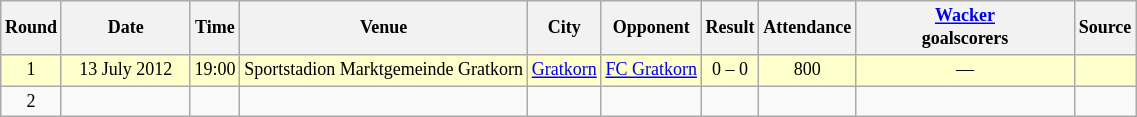<table class="wikitable" Style="text-align: center;font-size:75%">
<tr>
<th>Round</th>
<th style="width:80px">Date</th>
<th>Time</th>
<th>Venue</th>
<th>City</th>
<th>Opponent</th>
<th>Result</th>
<th>Attendance</th>
<th style="width:140px"><a href='#'>Wacker</a><br>goalscorers</th>
<th>Source</th>
</tr>
<tr style="background:#ffc;">
<td>1</td>
<td>13 July 2012</td>
<td>19:00</td>
<td>Sportstadion Marktgemeinde Gratkorn</td>
<td><a href='#'>Gratkorn</a></td>
<td><a href='#'>FC Gratkorn</a></td>
<td>0 – 0</td>
<td>800</td>
<td>—</td>
<td></td>
</tr>
<tr>
<td>2</td>
<td></td>
<td></td>
<td></td>
<td></td>
<td></td>
<td></td>
<td></td>
<td></td>
<td></td>
</tr>
</table>
